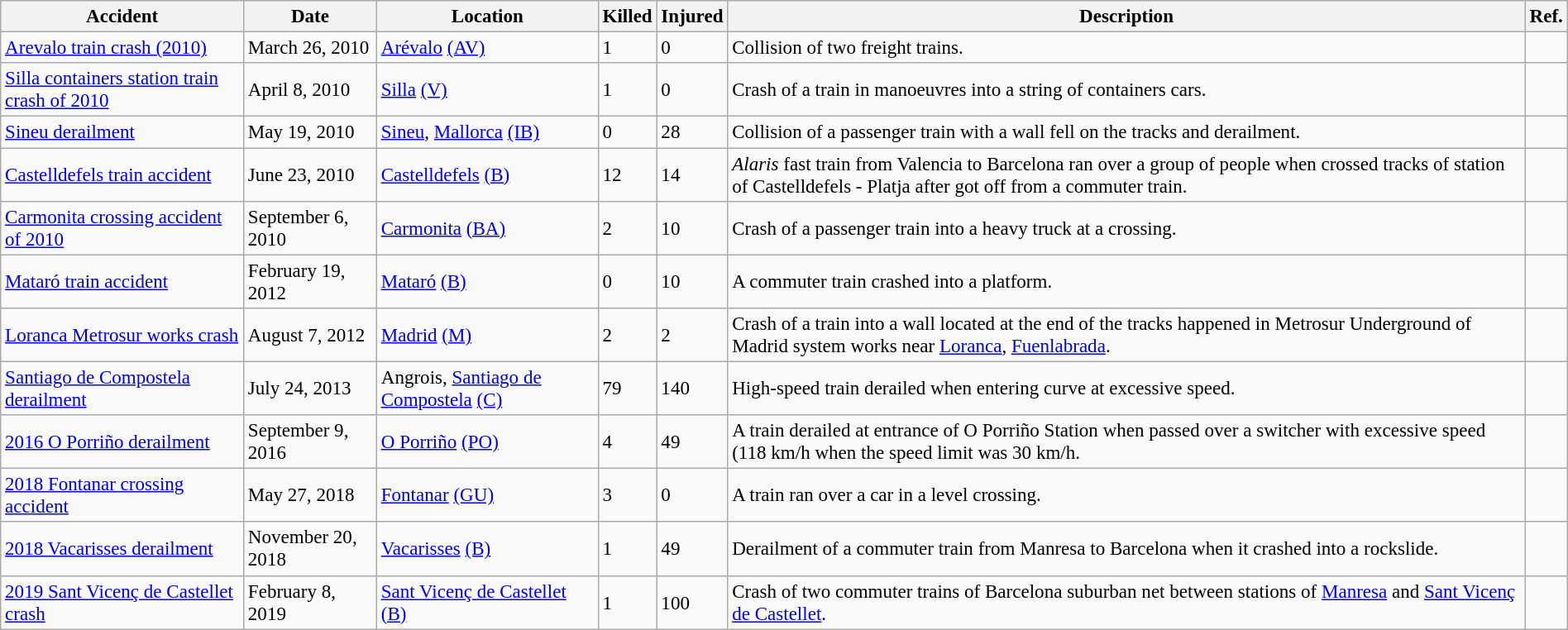<table class="wikitable sortable" style="width:100%; font-size:96%;">
<tr>
<th>Accident</th>
<th data-sort-type="date">Date</th>
<th>Location</th>
<th>Killed</th>
<th>Injured</th>
<th>Description</th>
<th>Ref.</th>
</tr>
<tr>
<td><a href='#'>Arevalo train crash (2010)</a></td>
<td>March 26, 2010</td>
<td><a href='#'>Arévalo</a> <a href='#'>(AV)</a></td>
<td>1</td>
<td>0</td>
<td>Collision of two freight trains.</td>
<td></td>
</tr>
<tr>
<td><a href='#'>Silla containers station train crash of 2010</a></td>
<td>April 8, 2010</td>
<td><a href='#'>Silla</a> <a href='#'>(V)</a></td>
<td>1</td>
<td>0</td>
<td>Crash of a train in manoeuvres into a string of containers cars.</td>
<td></td>
</tr>
<tr>
<td><a href='#'>Sineu derailment</a></td>
<td>May 19, 2010</td>
<td><a href='#'>Sineu</a>, <a href='#'>Mallorca</a> <a href='#'>(IB)</a></td>
<td>0</td>
<td>28</td>
<td>Collision of a passenger train with a wall fell on the tracks and derailment.</td>
<td></td>
</tr>
<tr>
<td><a href='#'>Castelldefels train accident</a></td>
<td>June 23, 2010</td>
<td><a href='#'>Castelldefels</a> <a href='#'>(B)</a></td>
<td>12</td>
<td>14</td>
<td><em>Alaris</em> fast train from Valencia to Barcelona ran over a group of people when crossed tracks of station of Castelldefels - Platja after got off from a commuter train.</td>
<td></td>
</tr>
<tr>
<td><a href='#'>Carmonita crossing accident of 2010</a></td>
<td>September 6, 2010</td>
<td><a href='#'>Carmonita</a> <a href='#'>(BA)</a></td>
<td>2</td>
<td>10</td>
<td>Crash of a passenger train into a heavy truck at a crossing.</td>
<td></td>
</tr>
<tr>
<td><a href='#'>Mataró train accident</a></td>
<td>February 19, 2012</td>
<td><a href='#'>Mataró</a> <a href='#'>(B)</a></td>
<td>0</td>
<td>10</td>
<td>A commuter train crashed into a platform.</td>
<td></td>
</tr>
<tr>
<td><a href='#'>Loranca Metrosur works crash</a></td>
<td>August 7, 2012</td>
<td><a href='#'>Madrid</a> <a href='#'>(M)</a></td>
<td>2</td>
<td>2</td>
<td>Crash of a train into a wall located at the end of the tracks happened in Metrosur Underground of Madrid system works near <a href='#'>Loranca</a>, <a href='#'>Fuenlabrada</a>.</td>
<td></td>
</tr>
<tr>
<td><a href='#'>Santiago de Compostela derailment</a></td>
<td>July 24, 2013</td>
<td>Angrois, <a href='#'>Santiago de Compostela</a> <a href='#'>(C)</a></td>
<td>79</td>
<td>140</td>
<td>High-speed train derailed when entering curve at excessive speed.</td>
<td></td>
</tr>
<tr>
<td><a href='#'>2016 O Porriño derailment</a></td>
<td>September 9, 2016</td>
<td><a href='#'>O Porriño</a> <a href='#'>(PO)</a></td>
<td>4</td>
<td>49</td>
<td>A train derailed at entrance of O Porriño Station when passed over a switcher with excessive speed (118 km/h when the speed limit was 30 km/h.</td>
<td></td>
</tr>
<tr>
<td><a href='#'>2018 Fontanar crossing accident</a></td>
<td>May 27, 2018</td>
<td><a href='#'>Fontanar</a> <a href='#'>(GU)</a></td>
<td>3</td>
<td>0</td>
<td>A train ran over a car in a level crossing.</td>
<td></td>
</tr>
<tr>
<td><a href='#'>2018 Vacarisses derailment</a></td>
<td>November 20, 2018</td>
<td><a href='#'>Vacarisses</a> <a href='#'>(B)</a></td>
<td>1</td>
<td>49</td>
<td>Derailment of a commuter train from Manresa to Barcelona when it crashed into a rockslide.</td>
<td></td>
</tr>
<tr>
<td><a href='#'>2019 Sant Vicenç de Castellet crash</a></td>
<td>February 8, 2019</td>
<td><a href='#'>Sant Vicenç de Castellet</a> <a href='#'>(B)</a></td>
<td>1</td>
<td>100</td>
<td>Crash of two commuter trains of Barcelona suburban net between stations of <a href='#'>Manresa</a> and <a href='#'>Sant Vicenç de Castellet</a>.</td>
<td></td>
</tr>
</table>
